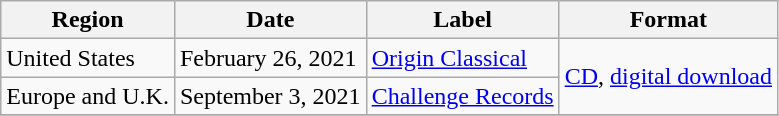<table class="wikitable">
<tr>
<th>Region</th>
<th>Date</th>
<th>Label</th>
<th>Format</th>
</tr>
<tr>
<td>United States</td>
<td rowspan="1">February 26, 2021</td>
<td rowspan="1"><a href='#'>Origin Classical</a></td>
<td rowspan="2"><a href='#'>CD</a>, <a href='#'>digital download</a></td>
</tr>
<tr>
<td>Europe and U.K.</td>
<td rowspan="1">September 3, 2021</td>
<td rowspan="1"><a href='#'>Challenge Records</a></td>
</tr>
<tr>
</tr>
</table>
